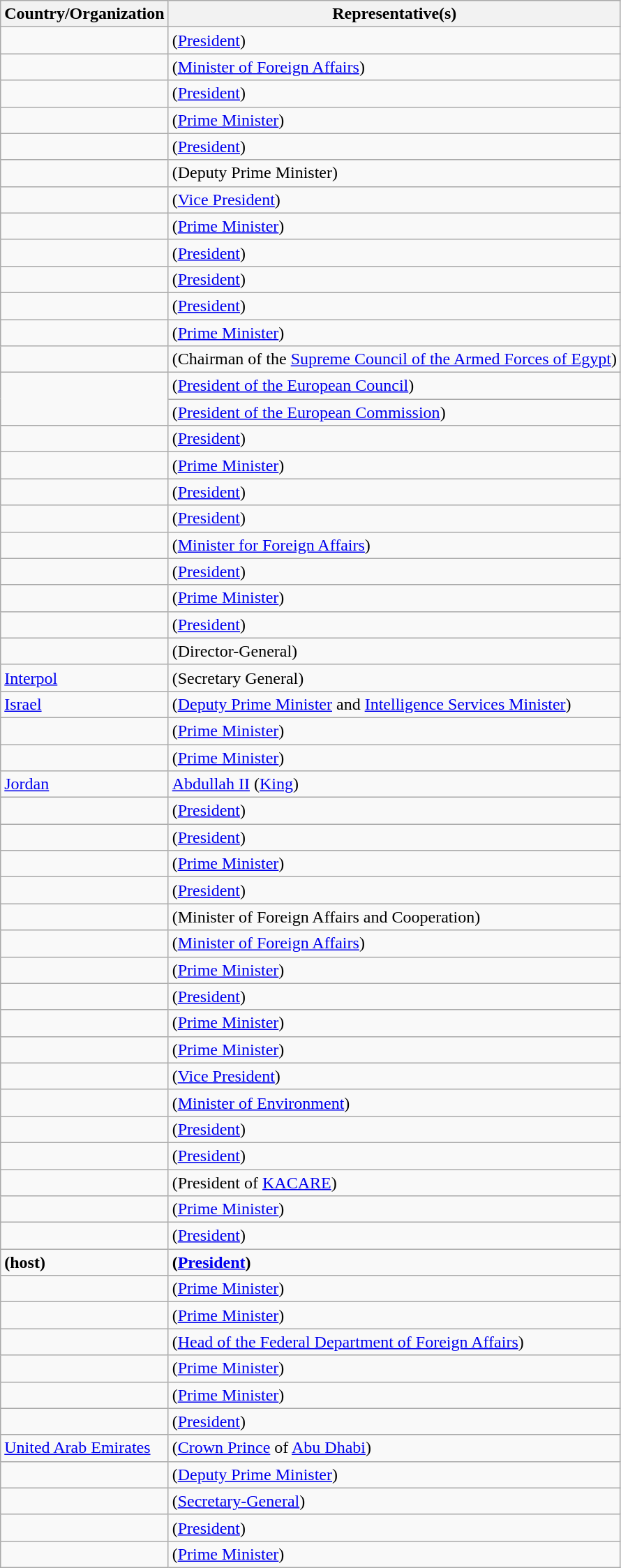<table class="wikitable sortable">
<tr>
<th>Country/Organization</th>
<th>Representative(s)</th>
</tr>
<tr>
<td></td>
<td> (<a href='#'>President</a>)</td>
</tr>
<tr>
<td></td>
<td> (<a href='#'>Minister of Foreign Affairs</a>)</td>
</tr>
<tr>
<td></td>
<td> (<a href='#'>President</a>)</td>
</tr>
<tr>
<td></td>
<td> (<a href='#'>Prime Minister</a>)</td>
</tr>
<tr>
<td></td>
<td> (<a href='#'>President</a>)</td>
</tr>
<tr>
<td></td>
<td> (Deputy Prime Minister)</td>
</tr>
<tr>
<td></td>
<td> (<a href='#'>Vice President</a>)</td>
</tr>
<tr>
<td></td>
<td> (<a href='#'>Prime Minister</a>)</td>
</tr>
<tr>
<td></td>
<td> (<a href='#'>President</a>)</td>
</tr>
<tr>
<td></td>
<td> (<a href='#'>President</a>)</td>
</tr>
<tr>
<td></td>
<td> (<a href='#'>President</a>)</td>
</tr>
<tr>
<td></td>
<td> (<a href='#'>Prime Minister</a>)</td>
</tr>
<tr>
<td></td>
<td> (Chairman of the <a href='#'>Supreme Council of the Armed Forces of Egypt</a>)</td>
</tr>
<tr>
<td rowspan="2"></td>
<td> (<a href='#'>President of the European Council</a>)</td>
</tr>
<tr>
<td> (<a href='#'>President of the European Commission</a>)</td>
</tr>
<tr>
<td></td>
<td> (<a href='#'>President</a>)</td>
</tr>
<tr>
<td></td>
<td> (<a href='#'>Prime Minister</a>)</td>
</tr>
<tr>
<td></td>
<td> (<a href='#'>President</a>)</td>
</tr>
<tr>
<td></td>
<td> (<a href='#'>President</a>)</td>
</tr>
<tr>
<td></td>
<td> (<a href='#'>Minister for Foreign Affairs</a>)</td>
</tr>
<tr>
<td></td>
<td> (<a href='#'>President</a>)</td>
</tr>
<tr>
<td></td>
<td> (<a href='#'>Prime Minister</a>)</td>
</tr>
<tr>
<td></td>
<td> (<a href='#'>President</a>)</td>
</tr>
<tr>
<td></td>
<td> (Director-General)</td>
</tr>
<tr>
<td><a href='#'>Interpol</a></td>
<td> (Secretary General)</td>
</tr>
<tr>
<td> <a href='#'>Israel</a></td>
<td> (<a href='#'>Deputy Prime Minister</a> and <a href='#'>Intelligence Services Minister</a>)</td>
</tr>
<tr>
<td></td>
<td> (<a href='#'>Prime Minister</a>)</td>
</tr>
<tr>
<td></td>
<td> (<a href='#'>Prime Minister</a>)</td>
</tr>
<tr>
<td> <a href='#'>Jordan</a></td>
<td><a href='#'>Abdullah II</a> (<a href='#'>King</a>)</td>
</tr>
<tr>
<td></td>
<td> (<a href='#'>President</a>)</td>
</tr>
<tr>
<td></td>
<td> (<a href='#'>President</a>)</td>
</tr>
<tr>
<td></td>
<td> (<a href='#'>Prime Minister</a>)</td>
</tr>
<tr>
<td></td>
<td> (<a href='#'>President</a>)</td>
</tr>
<tr>
<td></td>
<td> (Minister of Foreign Affairs and Cooperation)</td>
</tr>
<tr>
<td></td>
<td> (<a href='#'>Minister of Foreign Affairs</a>)</td>
</tr>
<tr>
<td></td>
<td> (<a href='#'>Prime Minister</a>)</td>
</tr>
<tr>
<td></td>
<td> (<a href='#'>President</a>)</td>
</tr>
<tr>
<td></td>
<td> (<a href='#'>Prime Minister</a>)</td>
</tr>
<tr>
<td></td>
<td> (<a href='#'>Prime Minister</a>)</td>
</tr>
<tr>
<td></td>
<td> (<a href='#'>Vice President</a>)</td>
</tr>
<tr>
<td></td>
<td> (<a href='#'>Minister of Environment</a>)</td>
</tr>
<tr>
<td></td>
<td> (<a href='#'>President</a>)</td>
</tr>
<tr>
<td></td>
<td> (<a href='#'>President</a>)</td>
</tr>
<tr>
<td></td>
<td> (President of <a href='#'>KACARE</a>)</td>
</tr>
<tr>
<td></td>
<td> (<a href='#'>Prime Minister</a>)</td>
</tr>
<tr>
<td></td>
<td> (<a href='#'>President</a>)</td>
</tr>
<tr>
<td><strong> (host)</strong></td>
<td><strong> (<a href='#'>President</a>)</strong></td>
</tr>
<tr>
<td></td>
<td> (<a href='#'>Prime Minister</a>)</td>
</tr>
<tr>
<td></td>
<td> (<a href='#'>Prime Minister</a>)</td>
</tr>
<tr>
<td></td>
<td> (<a href='#'>Head of the Federal Department of Foreign Affairs</a>)</td>
</tr>
<tr>
<td></td>
<td> (<a href='#'>Prime Minister</a>)</td>
</tr>
<tr>
<td></td>
<td> (<a href='#'>Prime Minister</a>)</td>
</tr>
<tr>
<td></td>
<td> (<a href='#'>President</a>)</td>
</tr>
<tr>
<td> <a href='#'>United Arab Emirates</a></td>
<td> (<a href='#'>Crown Prince</a> of <a href='#'>Abu Dhabi</a>)</td>
</tr>
<tr>
<td></td>
<td> (<a href='#'>Deputy Prime Minister</a>)</td>
</tr>
<tr>
<td></td>
<td> (<a href='#'>Secretary-General</a>)</td>
</tr>
<tr>
<td></td>
<td> (<a href='#'>President</a>)</td>
</tr>
<tr>
<td></td>
<td> (<a href='#'>Prime Minister</a>)</td>
</tr>
</table>
